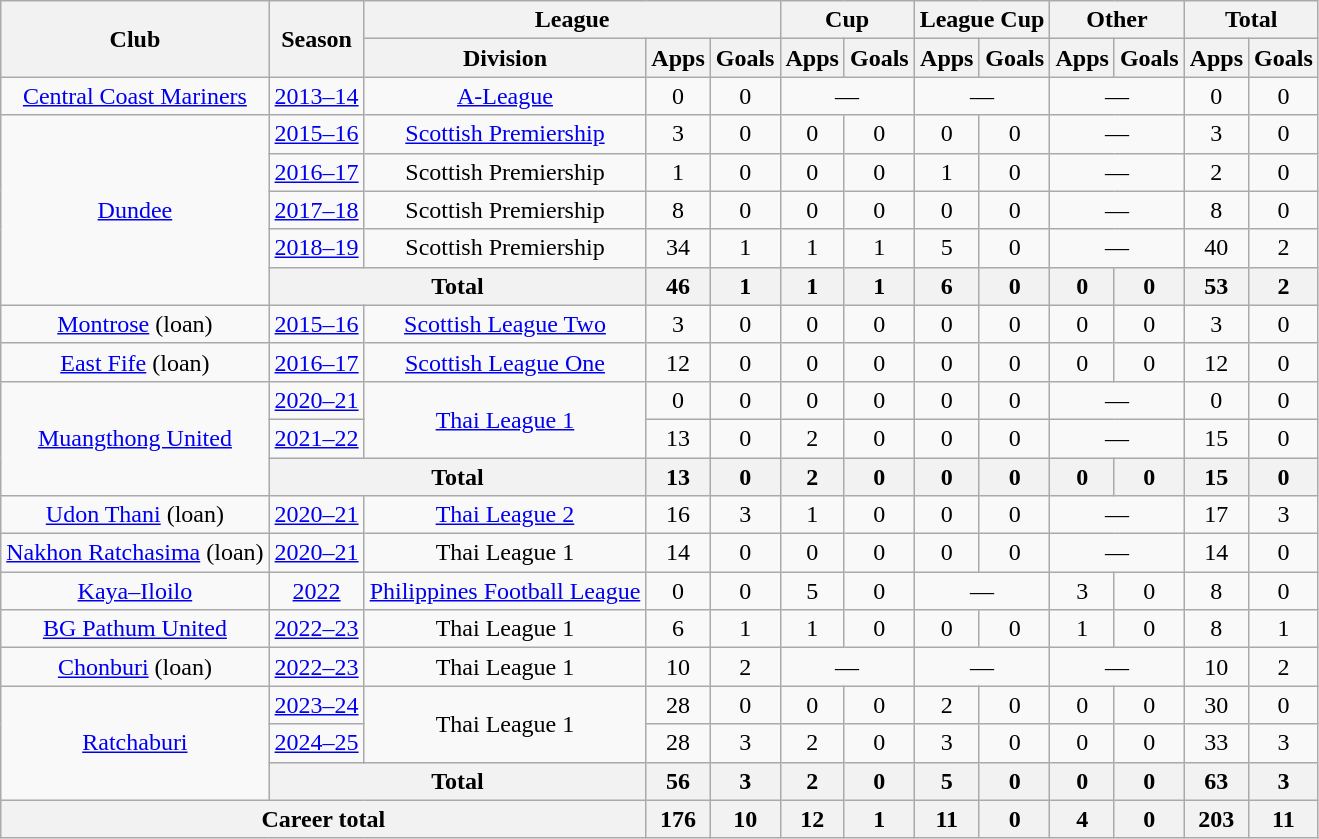<table class="wikitable" style="text-align:center">
<tr>
<th rowspan="2">Club</th>
<th rowspan="2">Season</th>
<th colspan="3">League</th>
<th colspan="2">Cup</th>
<th colspan="2">League Cup</th>
<th colspan="2">Other</th>
<th colspan="2">Total</th>
</tr>
<tr>
<th>Division</th>
<th>Apps</th>
<th>Goals</th>
<th>Apps</th>
<th>Goals</th>
<th>Apps</th>
<th>Goals</th>
<th>Apps</th>
<th>Goals</th>
<th>Apps</th>
<th>Goals</th>
</tr>
<tr>
<td><a href='#'>Central Coast Mariners</a></td>
<td><a href='#'>2013–14</a></td>
<td><a href='#'>A-League</a></td>
<td>0</td>
<td>0</td>
<td colspan="2">—</td>
<td colspan="2">—</td>
<td colspan="2">—</td>
<td>0</td>
<td>0</td>
</tr>
<tr>
<td rowspan="5"><a href='#'>Dundee</a></td>
<td><a href='#'>2015–16</a></td>
<td><a href='#'>Scottish Premiership</a></td>
<td>3</td>
<td>0</td>
<td>0</td>
<td>0</td>
<td>0</td>
<td>0</td>
<td colspan="2">—</td>
<td>3</td>
<td>0</td>
</tr>
<tr>
<td><a href='#'>2016–17</a></td>
<td>Scottish Premiership</td>
<td>1</td>
<td>0</td>
<td>0</td>
<td>0</td>
<td>1</td>
<td>0</td>
<td colspan="2">—</td>
<td>2</td>
<td>0</td>
</tr>
<tr>
<td><a href='#'>2017–18</a></td>
<td>Scottish Premiership</td>
<td>8</td>
<td>0</td>
<td>0</td>
<td>0</td>
<td>0</td>
<td>0</td>
<td colspan="2">—</td>
<td>8</td>
<td>0</td>
</tr>
<tr>
<td><a href='#'>2018–19</a></td>
<td>Scottish Premiership</td>
<td>34</td>
<td>1</td>
<td>1</td>
<td>1</td>
<td>5</td>
<td>0</td>
<td colspan="2">—</td>
<td>40</td>
<td>2</td>
</tr>
<tr>
<th colspan="2">Total</th>
<th>46</th>
<th>1</th>
<th>1</th>
<th>1</th>
<th>6</th>
<th>0</th>
<th>0</th>
<th>0</th>
<th>53</th>
<th>2</th>
</tr>
<tr>
<td><a href='#'>Montrose</a> (loan)</td>
<td><a href='#'>2015–16</a></td>
<td><a href='#'>Scottish League Two</a></td>
<td>3</td>
<td>0</td>
<td>0</td>
<td>0</td>
<td>0</td>
<td>0</td>
<td>0</td>
<td>0</td>
<td>3</td>
<td>0</td>
</tr>
<tr>
<td><a href='#'>East Fife</a> (loan)</td>
<td><a href='#'>2016–17</a></td>
<td><a href='#'>Scottish League One</a></td>
<td>12</td>
<td>0</td>
<td>0</td>
<td>0</td>
<td>0</td>
<td>0</td>
<td>0</td>
<td>0</td>
<td>12</td>
<td>0</td>
</tr>
<tr>
<td rowspan="3"><a href='#'>Muangthong United</a></td>
<td><a href='#'>2020–21</a></td>
<td rowspan="2"><a href='#'>Thai League 1</a></td>
<td>0</td>
<td>0</td>
<td>0</td>
<td>0</td>
<td>0</td>
<td>0</td>
<td colspan="2">—</td>
<td>0</td>
<td>0</td>
</tr>
<tr>
<td><a href='#'>2021–22</a></td>
<td>13</td>
<td>0</td>
<td>2</td>
<td>0</td>
<td>0</td>
<td>0</td>
<td colspan="2">—</td>
<td>15</td>
<td>0</td>
</tr>
<tr>
<th colspan="2">Total</th>
<th>13</th>
<th>0</th>
<th>2</th>
<th>0</th>
<th>0</th>
<th>0</th>
<th>0</th>
<th>0</th>
<th>15</th>
<th>0</th>
</tr>
<tr>
<td><a href='#'>Udon Thani</a> (loan)</td>
<td><a href='#'>2020–21</a></td>
<td><a href='#'>Thai League 2</a></td>
<td>16</td>
<td>3</td>
<td>1</td>
<td>0</td>
<td>0</td>
<td>0</td>
<td colspan="2">—</td>
<td>17</td>
<td>3</td>
</tr>
<tr>
<td><a href='#'>Nakhon Ratchasima</a> (loan)</td>
<td><a href='#'>2020–21</a></td>
<td>Thai League 1</td>
<td>14</td>
<td>0</td>
<td>0</td>
<td>0</td>
<td>0</td>
<td>0</td>
<td colspan="2">—</td>
<td>14</td>
<td>0</td>
</tr>
<tr>
<td><a href='#'>Kaya–Iloilo</a></td>
<td><a href='#'>2022</a></td>
<td><a href='#'>Philippines Football League</a></td>
<td>0</td>
<td>0</td>
<td>5</td>
<td>0</td>
<td colspan="2">—</td>
<td>3</td>
<td>0</td>
<td>8</td>
<td>0</td>
</tr>
<tr>
<td><a href='#'>BG Pathum United</a></td>
<td><a href='#'>2022–23</a></td>
<td>Thai League 1</td>
<td>6</td>
<td>1</td>
<td>1</td>
<td>0</td>
<td>0</td>
<td>0</td>
<td>1</td>
<td>0</td>
<td>8</td>
<td>1</td>
</tr>
<tr>
<td><a href='#'>Chonburi</a> (loan)</td>
<td><a href='#'>2022–23</a></td>
<td>Thai League 1</td>
<td>10</td>
<td>2</td>
<td colspan="2">—</td>
<td colspan="2">—</td>
<td colspan="2">—</td>
<td>10</td>
<td>2</td>
</tr>
<tr>
<td rowspan="3"><a href='#'>Ratchaburi</a></td>
<td><a href='#'>2023–24</a></td>
<td rowspan="2">Thai League 1</td>
<td>28</td>
<td>0</td>
<td>0</td>
<td>0</td>
<td>2</td>
<td>0</td>
<td>0</td>
<td>0</td>
<td>30</td>
<td>0</td>
</tr>
<tr>
<td><a href='#'>2024–25</a></td>
<td>28</td>
<td>3</td>
<td>2</td>
<td>0</td>
<td>3</td>
<td>0</td>
<td>0</td>
<td>0</td>
<td>33</td>
<td>3</td>
</tr>
<tr>
<th colspan="2">Total</th>
<th>56</th>
<th>3</th>
<th>2</th>
<th>0</th>
<th>5</th>
<th>0</th>
<th>0</th>
<th>0</th>
<th>63</th>
<th>3</th>
</tr>
<tr>
<th colspan="3">Career total</th>
<th>176</th>
<th>10</th>
<th>12</th>
<th>1</th>
<th>11</th>
<th>0</th>
<th>4</th>
<th>0</th>
<th>203</th>
<th>11</th>
</tr>
</table>
